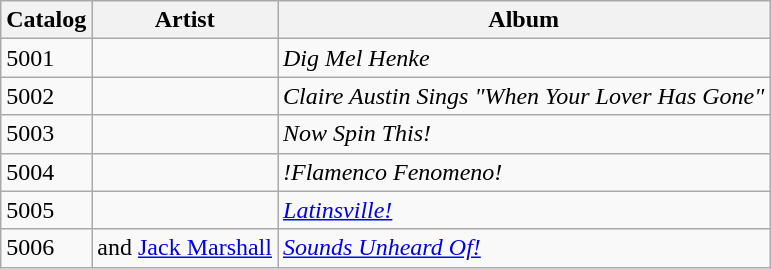<table class="wikitable sortable">
<tr>
<th>Catalog</th>
<th>Artist</th>
<th>Album</th>
</tr>
<tr>
<td>5001</td>
<td></td>
<td><em>Dig Mel Henke</em></td>
</tr>
<tr>
<td>5002</td>
<td></td>
<td><em>Claire Austin Sings "When Your Lover Has Gone"</em></td>
</tr>
<tr>
<td>5003</td>
<td></td>
<td><em>Now Spin This!</em></td>
</tr>
<tr>
<td>5004</td>
<td></td>
<td><em>!Flamenco Fenomeno!</em></td>
</tr>
<tr>
<td>5005</td>
<td></td>
<td><em><a href='#'>Latinsville!</a></em></td>
</tr>
<tr>
<td>5006</td>
<td> and <a href='#'>Jack Marshall</a></td>
<td><em><a href='#'>Sounds Unheard Of!</a></em></td>
</tr>
</table>
